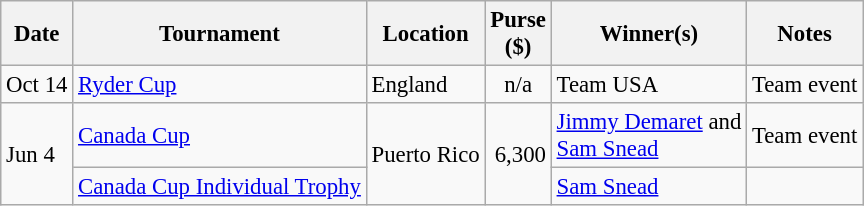<table class="wikitable" style="font-size:95%">
<tr>
<th>Date</th>
<th>Tournament</th>
<th>Location</th>
<th>Purse<br>($)</th>
<th>Winner(s)</th>
<th>Notes</th>
</tr>
<tr>
<td>Oct 14</td>
<td><a href='#'>Ryder Cup</a></td>
<td>England</td>
<td align=center>n/a</td>
<td> Team USA</td>
<td>Team event</td>
</tr>
<tr>
<td rowspan=2>Jun 4</td>
<td><a href='#'>Canada Cup</a></td>
<td rowspan=2>Puerto Rico</td>
<td rowspan=2 align=right>6,300</td>
<td> <a href='#'>Jimmy Demaret</a> and<br> <a href='#'>Sam Snead</a></td>
<td>Team event</td>
</tr>
<tr>
<td><a href='#'>Canada Cup Individual Trophy</a></td>
<td> <a href='#'>Sam Snead</a></td>
<td></td>
</tr>
</table>
